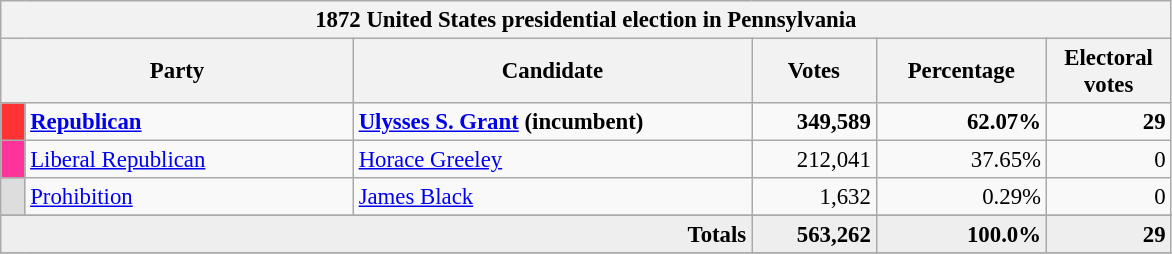<table class="wikitable" style="font-size: 95%;">
<tr>
<th colspan="6">1872 United States presidential election in Pennsylvania</th>
</tr>
<tr>
<th colspan="2" style="width: 15em">Party</th>
<th style="width: 17em">Candidate</th>
<th style="width: 5em">Votes</th>
<th style="width: 7em">Percentage</th>
<th style="width: 5em">Electoral votes</th>
</tr>
<tr>
<th style="background-color:#FF3333; width: 3px"></th>
<td style="width: 130px"><strong><a href='#'>Republican</a></strong></td>
<td><strong><a href='#'>Ulysses S. Grant</a> (incumbent)</strong></td>
<td align="right"><strong>349,589</strong></td>
<td align="right"><strong>62.07%</strong></td>
<td align="right"><strong>29</strong></td>
</tr>
<tr>
<th style="background-color:#FF3399; width: 3px"></th>
<td style="width: 130px"><a href='#'>Liberal Republican</a></td>
<td><a href='#'>Horace Greeley</a></td>
<td align="right">212,041</td>
<td align="right">37.65%</td>
<td align="right">0</td>
</tr>
<tr>
<th style="background-color:#DDDDDD; width: 3px"></th>
<td style="width: 130px"><a href='#'>Prohibition</a></td>
<td><a href='#'>James Black</a></td>
<td align="right">1,632</td>
<td align="right">0.29%</td>
<td align="right">0</td>
</tr>
<tr>
</tr>
<tr bgcolor="#EEEEEE">
<td colspan="3" align="right"><strong>Totals</strong></td>
<td align="right"><strong>563,262</strong></td>
<td align="right"><strong>100.0%</strong></td>
<td align="right"><strong>29</strong></td>
</tr>
<tr>
</tr>
</table>
